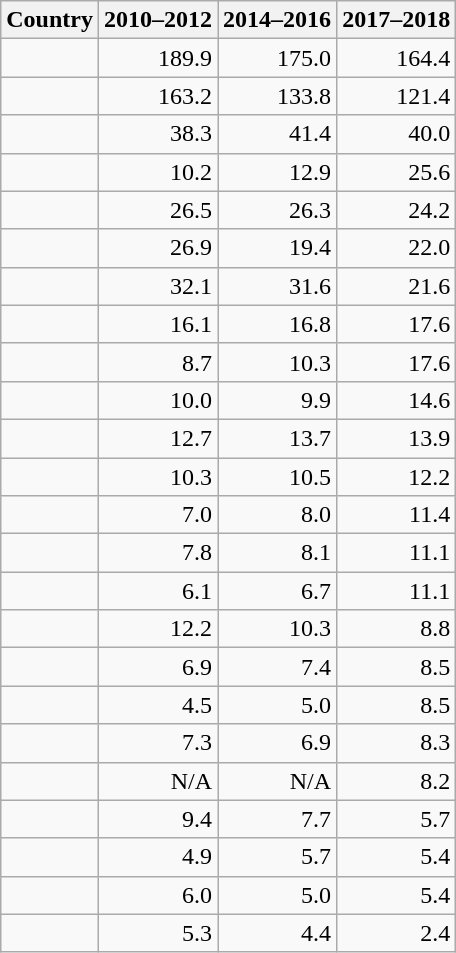<table class="wikitable sortable static-row-numbers col1left" style="text-align:right">
<tr>
<th scope="col">Country</th>
<th scope="col">2010–2012</th>
<th scope="col">2014–2016</th>
<th scope="col">2017–2018</th>
</tr>
<tr>
<td></td>
<td>189.9</td>
<td>175.0</td>
<td>164.4</td>
</tr>
<tr>
<td></td>
<td>163.2</td>
<td>133.8</td>
<td>121.4</td>
</tr>
<tr>
<td></td>
<td>38.3</td>
<td>41.4</td>
<td>40.0</td>
</tr>
<tr>
<td></td>
<td>10.2</td>
<td>12.9</td>
<td>25.6</td>
</tr>
<tr>
<td></td>
<td>26.5</td>
<td>26.3</td>
<td>24.2</td>
</tr>
<tr>
<td></td>
<td>26.9</td>
<td>19.4</td>
<td>22.0</td>
</tr>
<tr>
<td></td>
<td>32.1</td>
<td>31.6</td>
<td>21.6</td>
</tr>
<tr>
<td></td>
<td>16.1</td>
<td>16.8</td>
<td>17.6</td>
</tr>
<tr>
<td></td>
<td>8.7</td>
<td>10.3</td>
<td>17.6</td>
</tr>
<tr>
<td></td>
<td>10.0</td>
<td>9.9</td>
<td>14.6</td>
</tr>
<tr>
<td></td>
<td>12.7</td>
<td>13.7</td>
<td>13.9</td>
</tr>
<tr>
<td></td>
<td>10.3</td>
<td>10.5</td>
<td>12.2</td>
</tr>
<tr>
<td></td>
<td>7.0</td>
<td>8.0</td>
<td>11.4</td>
</tr>
<tr>
<td></td>
<td>7.8</td>
<td>8.1</td>
<td>11.1</td>
</tr>
<tr>
<td></td>
<td>6.1</td>
<td>6.7</td>
<td>11.1</td>
</tr>
<tr>
<td></td>
<td>12.2</td>
<td>10.3</td>
<td>8.8</td>
</tr>
<tr>
<td></td>
<td>6.9</td>
<td>7.4</td>
<td>8.5</td>
</tr>
<tr>
<td></td>
<td>4.5</td>
<td>5.0</td>
<td>8.5</td>
</tr>
<tr>
<td></td>
<td>7.3</td>
<td>6.9</td>
<td>8.3</td>
</tr>
<tr>
<td></td>
<td>N/A</td>
<td>N/A</td>
<td>8.2</td>
</tr>
<tr>
<td></td>
<td>9.4</td>
<td>7.7</td>
<td>5.7</td>
</tr>
<tr>
<td></td>
<td>4.9</td>
<td>5.7</td>
<td>5.4</td>
</tr>
<tr>
<td></td>
<td>6.0</td>
<td>5.0</td>
<td>5.4</td>
</tr>
<tr>
<td></td>
<td>5.3</td>
<td>4.4</td>
<td>2.4</td>
</tr>
</table>
